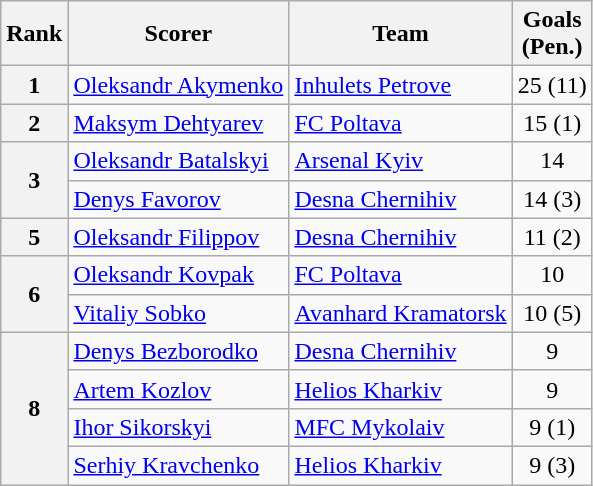<table class="wikitable">
<tr>
<th>Rank</th>
<th>Scorer</th>
<th>Team</th>
<th>Goals<br>(Pen.)</th>
</tr>
<tr>
<th align=center>1</th>
<td> <a href='#'>Oleksandr Akymenko</a></td>
<td><a href='#'>Inhulets Petrove</a></td>
<td align=center>25 (11)</td>
</tr>
<tr>
<th align=center rowspan=1>2</th>
<td> <a href='#'>Maksym Dehtyarev</a></td>
<td><a href='#'>FC Poltava</a></td>
<td align=center>15 (1)</td>
</tr>
<tr>
<th align=center rowspan=2>3</th>
<td> <a href='#'>Oleksandr Batalskyi</a></td>
<td><a href='#'>Arsenal Kyiv</a></td>
<td align=center>14</td>
</tr>
<tr>
<td> <a href='#'>Denys Favorov</a></td>
<td><a href='#'>Desna Chernihiv</a></td>
<td align=center>14 (3)</td>
</tr>
<tr>
<th align=center rowspan=>5</th>
<td>  <a href='#'>Oleksandr Filippov</a></td>
<td><a href='#'>Desna Chernihiv</a></td>
<td align=center>11 (2)</td>
</tr>
<tr>
<th align=center rowspan=2>6</th>
<td> <a href='#'>Oleksandr Kovpak</a></td>
<td><a href='#'>FC Poltava</a></td>
<td align=center>10</td>
</tr>
<tr>
<td> <a href='#'>Vitaliy Sobko</a></td>
<td><a href='#'>Avanhard Kramatorsk</a></td>
<td align=center>10 (5)</td>
</tr>
<tr>
<th align=center rowspan=4>8</th>
<td> <a href='#'>Denys Bezborodko</a></td>
<td><a href='#'>Desna Chernihiv</a></td>
<td align=center>9</td>
</tr>
<tr>
<td> <a href='#'>Artem Kozlov</a></td>
<td><a href='#'>Helios Kharkiv</a></td>
<td align=center>9</td>
</tr>
<tr>
<td> <a href='#'>Ihor Sikorskyi</a></td>
<td><a href='#'>MFC Mykolaiv</a></td>
<td align=center>9 (1)</td>
</tr>
<tr>
<td> <a href='#'>Serhiy Kravchenko</a></td>
<td><a href='#'>Helios Kharkiv</a></td>
<td align=center>9 (3)</td>
</tr>
</table>
